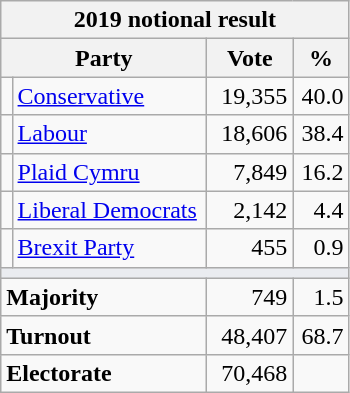<table class="wikitable">
<tr>
<th colspan="4">2019 notional result  </th>
</tr>
<tr>
<th bgcolor="#DDDDFF" width="130px" colspan="2">Party</th>
<th bgcolor="#DDDDFF" width="50px">Vote</th>
<th bgcolor="#DDDDFF" width="30px">%</th>
</tr>
<tr>
<td></td>
<td><a href='#'>Conservative</a></td>
<td align=right>19,355</td>
<td align=right>40.0</td>
</tr>
<tr>
<td></td>
<td><a href='#'>Labour</a></td>
<td align=right>18,606</td>
<td align=right>38.4</td>
</tr>
<tr>
<td></td>
<td><a href='#'>Plaid Cymru</a></td>
<td align=right>7,849</td>
<td align=right>16.2</td>
</tr>
<tr>
<td></td>
<td><a href='#'>Liberal Democrats</a></td>
<td align=right>2,142</td>
<td align=right>4.4</td>
</tr>
<tr>
<td></td>
<td><a href='#'>Brexit Party</a></td>
<td align=right>455</td>
<td align=right>0.9</td>
</tr>
<tr>
<td colspan="4" bgcolor="#EAECF0"></td>
</tr>
<tr>
<td colspan="2"><strong>Majority</strong></td>
<td align=right>749</td>
<td align=right>1.5</td>
</tr>
<tr>
<td colspan="2"><strong>Turnout</strong></td>
<td align=right>48,407</td>
<td align=right>68.7</td>
</tr>
<tr>
<td colspan="2"><strong>Electorate</strong></td>
<td align=right>70,468</td>
</tr>
</table>
